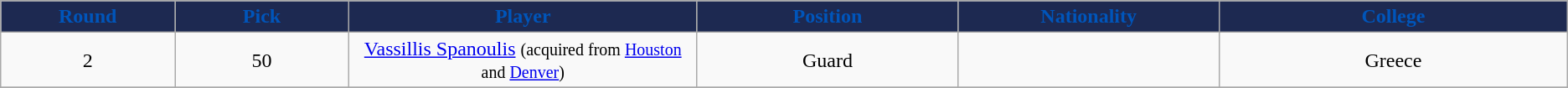<table class="wikitable sortable sortable">
<tr>
<th style="background:#1D2951; color:#0055BA; width:10%;">Round</th>
<th style="background:#1D2951; color:#0055BA; width:10%;">Pick</th>
<th style="background:#1D2951; color:#0055BA; width:20%;">Player</th>
<th style="background:#1D2951; color:#0055BA; width:15%;">Position</th>
<th style="background:#1D2951; color:#0055BA; width:15%;">Nationality</th>
<th style="background:#1D2951; color:#0055BA; width:20%;">College</th>
</tr>
<tr style="text-align: center">
<td>2</td>
<td>50</td>
<td><a href='#'>Vassillis Spanoulis</a> <small>(acquired from <a href='#'>Houston</a> and <a href='#'>Denver</a>)</small></td>
<td>Guard</td>
<td></td>
<td>Greece</td>
</tr>
<tr style="text-align: center">
</tr>
</table>
